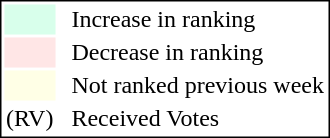<table style="border:1px solid black;">
<tr>
<td style="background:#D8FFEB; width:20px;"></td>
<td> </td>
<td>Increase in ranking</td>
</tr>
<tr>
<td style="background:#FFE6E6; width:20px;"></td>
<td> </td>
<td>Decrease in ranking</td>
</tr>
<tr>
<td style="background:#FFFFE6; width:20px;"></td>
<td> </td>
<td>Not ranked previous week</td>
</tr>
<tr>
<td>(RV)</td>
<td> </td>
<td>Received Votes</td>
</tr>
</table>
